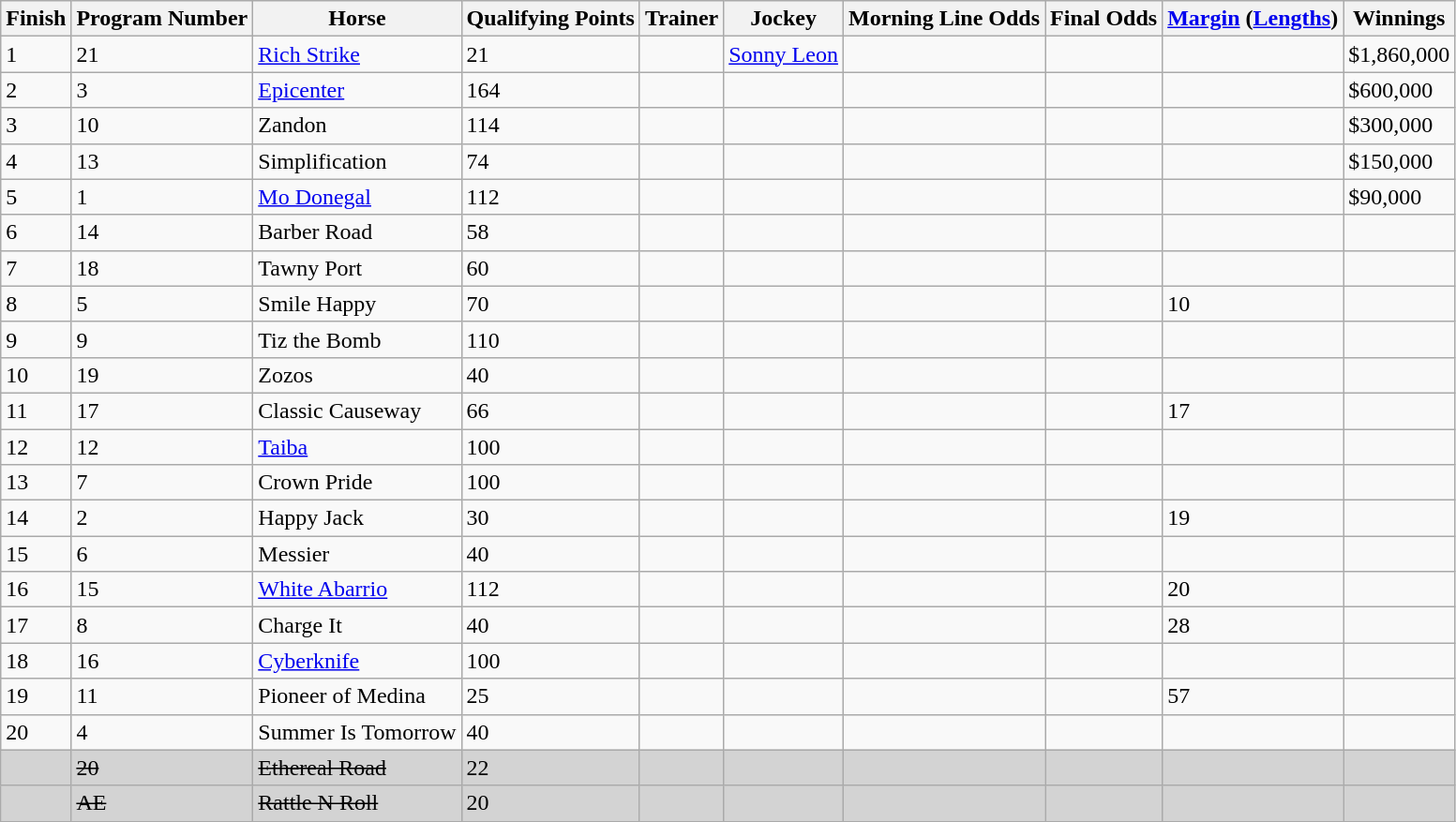<table class="wikitable sortable" border="1">
<tr>
<th scope="col">Finish</th>
<th scope="col">Program Number</th>
<th scope="col">Horse</th>
<th scope="col">Qualifying Points</th>
<th scope="col">Trainer</th>
<th scope="col">Jockey</th>
<th scope="col">Morning Line Odds</th>
<th scope="col">Final Odds</th>
<th scope="col" class=unsortable><a href='#'>Margin</a> (<a href='#'>Lengths</a>)</th>
<th scope="col">Winnings</th>
</tr>
<tr>
<td>1</td>
<td>21</td>
<td><a href='#'>Rich Strike</a></td>
<td>21</td>
<td></td>
<td><a href='#'>Sonny Leon</a></td>
<td></td>
<td></td>
<td></td>
<td>$1,860,000</td>
</tr>
<tr>
<td>2</td>
<td>3</td>
<td><a href='#'>Epicenter</a></td>
<td>164</td>
<td></td>
<td></td>
<td></td>
<td></td>
<td></td>
<td>$600,000</td>
</tr>
<tr>
<td>3</td>
<td>10</td>
<td>Zandon</td>
<td>114</td>
<td></td>
<td></td>
<td></td>
<td></td>
<td></td>
<td>$300,000</td>
</tr>
<tr>
<td>4</td>
<td>13</td>
<td>Simplification</td>
<td>74</td>
<td></td>
<td></td>
<td></td>
<td></td>
<td></td>
<td>$150,000</td>
</tr>
<tr>
<td>5</td>
<td>1</td>
<td><a href='#'>Mo Donegal</a></td>
<td>112</td>
<td></td>
<td></td>
<td></td>
<td></td>
<td></td>
<td>$90,000</td>
</tr>
<tr>
<td>6</td>
<td>14</td>
<td>Barber Road</td>
<td>58</td>
<td></td>
<td></td>
<td></td>
<td></td>
<td></td>
<td></td>
</tr>
<tr>
<td>7</td>
<td>18</td>
<td>Tawny Port</td>
<td>60</td>
<td></td>
<td></td>
<td></td>
<td></td>
<td></td>
<td></td>
</tr>
<tr>
<td>8</td>
<td>5</td>
<td>Smile Happy</td>
<td>70</td>
<td></td>
<td></td>
<td></td>
<td></td>
<td>10</td>
<td></td>
</tr>
<tr>
<td>9</td>
<td>9</td>
<td>Tiz the Bomb</td>
<td>110</td>
<td></td>
<td></td>
<td></td>
<td></td>
<td></td>
<td></td>
</tr>
<tr>
<td>10</td>
<td>19</td>
<td>Zozos</td>
<td>40</td>
<td></td>
<td></td>
<td></td>
<td></td>
<td></td>
<td></td>
</tr>
<tr>
<td>11</td>
<td>17</td>
<td>Classic Causeway</td>
<td>66</td>
<td></td>
<td></td>
<td></td>
<td></td>
<td>17</td>
<td></td>
</tr>
<tr>
<td>12</td>
<td>12</td>
<td><a href='#'>Taiba</a></td>
<td>100</td>
<td></td>
<td></td>
<td></td>
<td></td>
<td></td>
<td></td>
</tr>
<tr>
<td>13</td>
<td>7</td>
<td>Crown Pride</td>
<td>100</td>
<td></td>
<td></td>
<td></td>
<td></td>
<td></td>
<td></td>
</tr>
<tr>
<td>14</td>
<td>2</td>
<td>Happy Jack</td>
<td>30</td>
<td></td>
<td></td>
<td></td>
<td></td>
<td>19</td>
<td></td>
</tr>
<tr>
<td>15</td>
<td>6</td>
<td>Messier</td>
<td>40</td>
<td></td>
<td></td>
<td></td>
<td></td>
<td></td>
<td></td>
</tr>
<tr>
<td>16</td>
<td>15</td>
<td><a href='#'>White Abarrio</a></td>
<td>112</td>
<td></td>
<td></td>
<td></td>
<td></td>
<td>20</td>
<td></td>
</tr>
<tr>
<td>17</td>
<td>8</td>
<td>Charge It</td>
<td>40</td>
<td></td>
<td></td>
<td></td>
<td></td>
<td>28</td>
<td></td>
</tr>
<tr>
<td>18</td>
<td>16</td>
<td><a href='#'>Cyberknife</a></td>
<td>100</td>
<td></td>
<td></td>
<td></td>
<td></td>
<td></td>
<td></td>
</tr>
<tr>
<td>19</td>
<td>11</td>
<td>Pioneer of Medina</td>
<td>25</td>
<td></td>
<td></td>
<td></td>
<td></td>
<td>57</td>
<td></td>
</tr>
<tr>
<td>20</td>
<td>4</td>
<td>Summer Is Tomorrow</td>
<td>40</td>
<td></td>
<td></td>
<td></td>
<td></td>
<td></td>
<td></td>
</tr>
<tr bgcolor=lightgray>
<td></td>
<td><s>20</s></td>
<td><s>Ethereal Road</s></td>
<td>22</td>
<td></td>
<td></td>
<td></td>
<td></td>
<td></td>
<td></td>
</tr>
<tr bgcolor=lightgray>
<td></td>
<td><s>AE</s></td>
<td><s>Rattle N Roll</s></td>
<td>20</td>
<td></td>
<td></td>
<td></td>
<td></td>
<td></td>
<td></td>
</tr>
<tr>
</tr>
</table>
